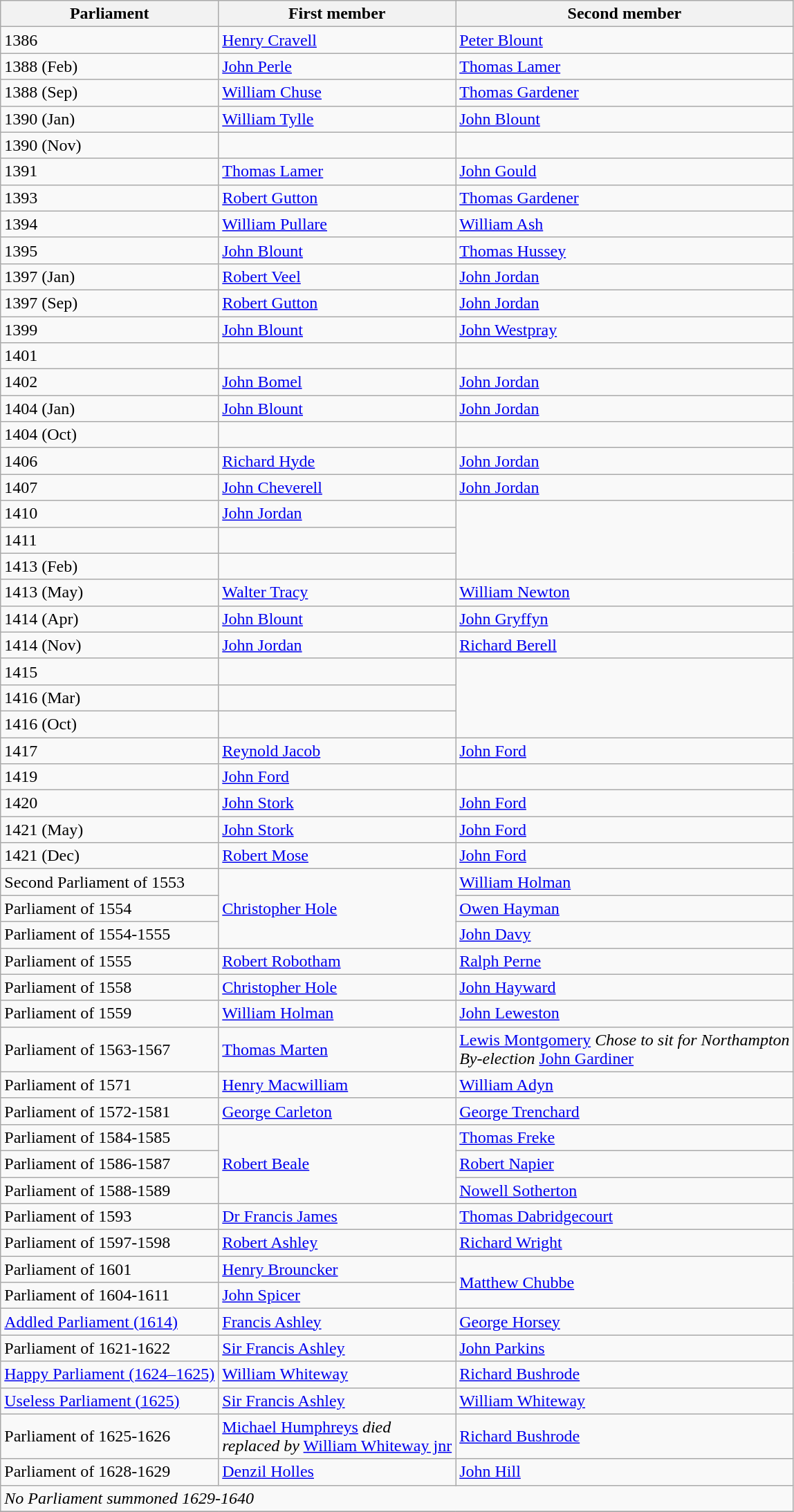<table class="wikitable">
<tr>
<th>Parliament</th>
<th>First member</th>
<th>Second member</th>
</tr>
<tr>
<td>1386</td>
<td><a href='#'>Henry Cravell</a></td>
<td><a href='#'>Peter Blount</a></td>
</tr>
<tr>
<td>1388 (Feb)</td>
<td><a href='#'>John Perle</a></td>
<td><a href='#'>Thomas Lamer</a></td>
</tr>
<tr>
<td>1388 (Sep)</td>
<td><a href='#'>William Chuse</a></td>
<td><a href='#'>Thomas Gardener</a></td>
</tr>
<tr>
<td>1390 (Jan)</td>
<td><a href='#'>William Tylle</a></td>
<td><a href='#'>John Blount</a></td>
</tr>
<tr>
<td>1390 (Nov)</td>
<td></td>
</tr>
<tr>
<td>1391</td>
<td><a href='#'>Thomas Lamer</a></td>
<td><a href='#'>John Gould</a></td>
</tr>
<tr>
<td>1393</td>
<td><a href='#'>Robert Gutton</a></td>
<td><a href='#'>Thomas Gardener</a></td>
</tr>
<tr>
<td>1394</td>
<td><a href='#'>William Pullare</a></td>
<td><a href='#'>William Ash</a></td>
</tr>
<tr>
<td>1395</td>
<td><a href='#'>John Blount</a></td>
<td><a href='#'>Thomas Hussey</a></td>
</tr>
<tr>
<td>1397 (Jan)</td>
<td><a href='#'>Robert Veel</a></td>
<td><a href='#'>John Jordan</a></td>
</tr>
<tr>
<td>1397 (Sep)</td>
<td><a href='#'>Robert Gutton</a></td>
<td><a href='#'>John Jordan</a></td>
</tr>
<tr>
<td>1399</td>
<td><a href='#'>John Blount</a></td>
<td><a href='#'>John Westpray</a></td>
</tr>
<tr>
<td>1401</td>
<td></td>
</tr>
<tr>
<td>1402</td>
<td><a href='#'>John Bomel</a></td>
<td><a href='#'>John Jordan</a></td>
</tr>
<tr>
<td>1404 (Jan)</td>
<td><a href='#'>John Blount</a></td>
<td><a href='#'>John Jordan</a></td>
</tr>
<tr>
<td>1404 (Oct)</td>
<td></td>
</tr>
<tr>
<td>1406</td>
<td><a href='#'>Richard Hyde</a></td>
<td><a href='#'>John Jordan</a></td>
</tr>
<tr>
<td>1407</td>
<td><a href='#'>John Cheverell</a></td>
<td><a href='#'>John Jordan</a></td>
</tr>
<tr>
<td>1410</td>
<td><a href='#'>John Jordan</a></td>
</tr>
<tr>
<td>1411</td>
<td></td>
</tr>
<tr>
<td>1413 (Feb)</td>
<td></td>
</tr>
<tr>
<td>1413 (May)</td>
<td><a href='#'>Walter Tracy</a></td>
<td><a href='#'>William Newton</a></td>
</tr>
<tr>
<td>1414 (Apr)</td>
<td><a href='#'>John Blount</a></td>
<td><a href='#'>John Gryffyn</a></td>
</tr>
<tr>
<td>1414 (Nov)</td>
<td><a href='#'>John Jordan</a></td>
<td><a href='#'>Richard Berell</a></td>
</tr>
<tr>
<td>1415</td>
<td></td>
</tr>
<tr>
<td>1416 (Mar)</td>
<td></td>
</tr>
<tr>
<td>1416 (Oct)</td>
<td></td>
</tr>
<tr>
<td>1417</td>
<td><a href='#'>Reynold Jacob</a></td>
<td><a href='#'>John Ford</a></td>
</tr>
<tr>
<td>1419</td>
<td><a href='#'>John Ford</a></td>
<td></td>
</tr>
<tr>
<td>1420</td>
<td><a href='#'>John Stork</a></td>
<td><a href='#'>John Ford</a></td>
</tr>
<tr>
<td>1421 (May)</td>
<td><a href='#'>John Stork</a></td>
<td><a href='#'>John Ford</a></td>
</tr>
<tr>
<td>1421 (Dec)</td>
<td><a href='#'>Robert Mose</a></td>
<td><a href='#'>John Ford</a></td>
</tr>
<tr>
<td>Second Parliament of 1553</td>
<td rowspan="3"><a href='#'>Christopher Hole</a></td>
<td><a href='#'>William Holman</a></td>
</tr>
<tr>
<td>Parliament of 1554</td>
<td><a href='#'>Owen Hayman</a></td>
</tr>
<tr>
<td>Parliament of 1554-1555</td>
<td><a href='#'>John Davy</a></td>
</tr>
<tr>
<td>Parliament of 1555</td>
<td><a href='#'>Robert Robotham</a></td>
<td><a href='#'>Ralph Perne</a></td>
</tr>
<tr>
<td>Parliament of 1558</td>
<td><a href='#'>Christopher Hole</a></td>
<td><a href='#'>John Hayward</a></td>
</tr>
<tr>
<td>Parliament of 1559</td>
<td><a href='#'>William Holman</a></td>
<td><a href='#'>John Leweston</a></td>
</tr>
<tr>
<td>Parliament of 1563-1567</td>
<td><a href='#'>Thomas Marten</a></td>
<td><a href='#'>Lewis Montgomery</a> <em>Chose to sit for Northampton</em><br><em>By-election</em> <a href='#'>John Gardiner</a></td>
</tr>
<tr>
<td>Parliament of 1571</td>
<td><a href='#'>Henry Macwilliam</a></td>
<td><a href='#'>William Adyn</a></td>
</tr>
<tr>
<td>Parliament of 1572-1581</td>
<td><a href='#'>George Carleton</a></td>
<td><a href='#'>George Trenchard</a></td>
</tr>
<tr>
<td>Parliament of 1584-1585</td>
<td rowspan="3"><a href='#'>Robert Beale</a></td>
<td><a href='#'>Thomas Freke</a></td>
</tr>
<tr>
<td>Parliament of 1586-1587</td>
<td><a href='#'>Robert Napier</a></td>
</tr>
<tr>
<td>Parliament of 1588-1589</td>
<td><a href='#'>Nowell Sotherton</a></td>
</tr>
<tr>
<td>Parliament of 1593</td>
<td><a href='#'>Dr Francis James</a></td>
<td><a href='#'>Thomas Dabridgecourt</a></td>
</tr>
<tr>
<td>Parliament of 1597-1598</td>
<td><a href='#'>Robert Ashley</a></td>
<td><a href='#'>Richard Wright</a></td>
</tr>
<tr>
<td>Parliament of 1601</td>
<td><a href='#'>Henry Brouncker</a></td>
<td rowspan="2"><a href='#'>Matthew Chubbe</a></td>
</tr>
<tr>
<td>Parliament of 1604-1611</td>
<td><a href='#'>John Spicer</a></td>
</tr>
<tr>
<td><a href='#'>Addled Parliament (1614)</a></td>
<td><a href='#'>Francis Ashley</a></td>
<td><a href='#'>George Horsey</a></td>
</tr>
<tr>
<td>Parliament of 1621-1622</td>
<td><a href='#'>Sir Francis Ashley</a></td>
<td><a href='#'>John Parkins</a></td>
</tr>
<tr>
<td><a href='#'>Happy Parliament (1624–1625)</a></td>
<td><a href='#'>William Whiteway</a></td>
<td><a href='#'>Richard Bushrode</a></td>
</tr>
<tr>
<td><a href='#'>Useless Parliament (1625)</a></td>
<td><a href='#'>Sir Francis Ashley</a></td>
<td><a href='#'>William Whiteway</a></td>
</tr>
<tr>
<td>Parliament of 1625-1626</td>
<td><a href='#'>Michael Humphreys</a> <em>died</em> <br> <em>replaced by</em> <a href='#'>William Whiteway jnr</a></td>
<td><a href='#'>Richard Bushrode</a></td>
</tr>
<tr>
<td>Parliament of 1628-1629</td>
<td><a href='#'>Denzil Holles</a></td>
<td><a href='#'>John Hill</a></td>
</tr>
<tr>
<td colspan="4"><em>No Parliament summoned 1629-1640</em></td>
</tr>
<tr>
</tr>
</table>
